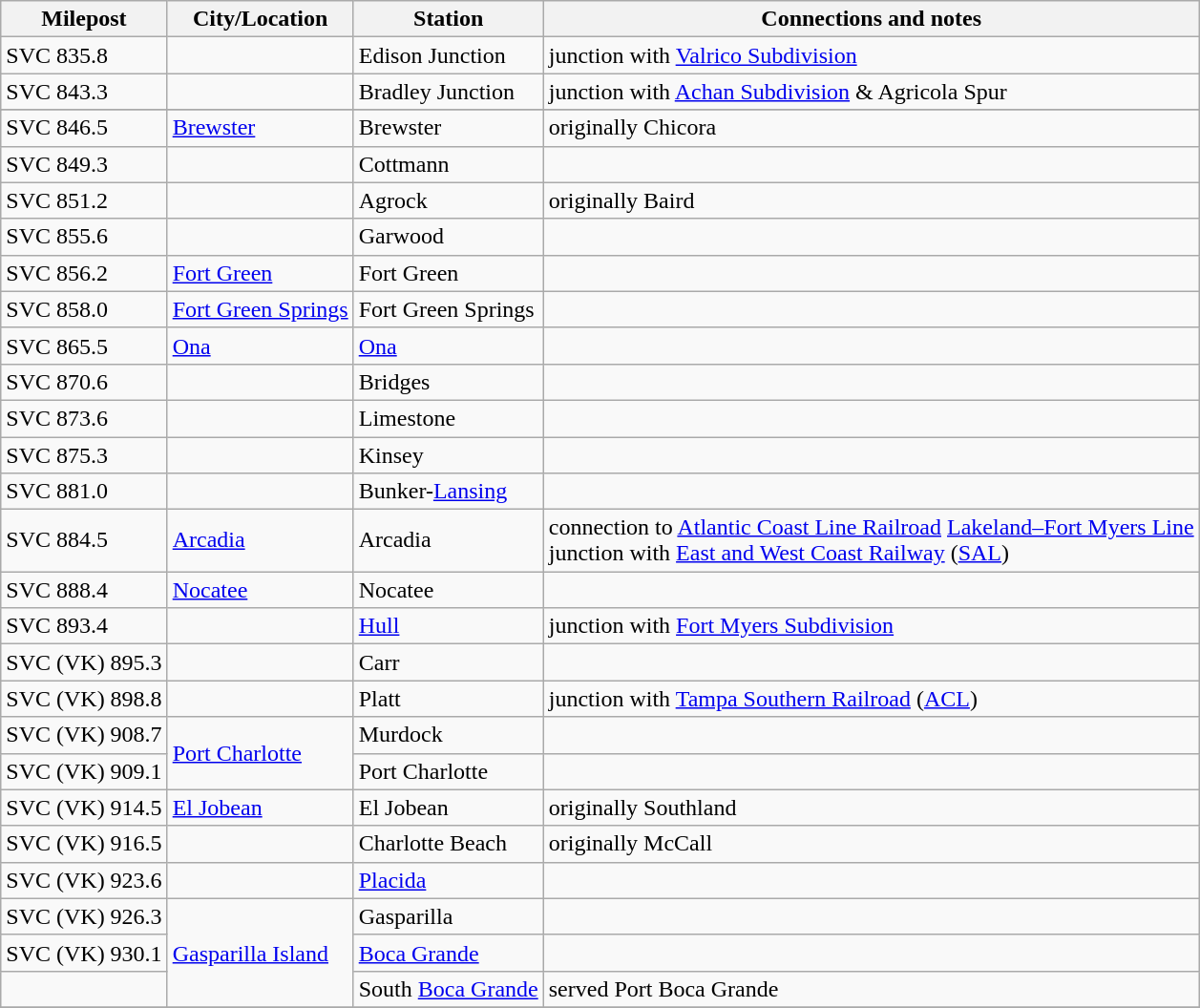<table class="wikitable">
<tr>
<th>Milepost</th>
<th>City/Location</th>
<th>Station</th>
<th>Connections and notes</th>
</tr>
<tr>
<td>SVC 835.8</td>
<td></td>
<td>Edison Junction</td>
<td>junction with <a href='#'>Valrico Subdivision</a></td>
</tr>
<tr>
<td>SVC 843.3</td>
<td></td>
<td>Bradley Junction</td>
<td>junction with <a href='#'>Achan Subdivision</a> & Agricola Spur</td>
</tr>
<tr>
</tr>
<tr>
<td>SVC 846.5</td>
<td><a href='#'>Brewster</a></td>
<td>Brewster</td>
<td>originally Chicora</td>
</tr>
<tr>
<td>SVC 849.3</td>
<td></td>
<td>Cottmann</td>
<td></td>
</tr>
<tr>
<td>SVC 851.2</td>
<td></td>
<td>Agrock</td>
<td>originally Baird</td>
</tr>
<tr>
<td>SVC 855.6</td>
<td></td>
<td>Garwood</td>
<td></td>
</tr>
<tr>
<td>SVC 856.2</td>
<td><a href='#'>Fort Green</a></td>
<td>Fort Green</td>
<td></td>
</tr>
<tr>
<td>SVC 858.0</td>
<td><a href='#'>Fort Green Springs</a></td>
<td>Fort Green Springs</td>
<td></td>
</tr>
<tr>
<td>SVC 865.5</td>
<td><a href='#'>Ona</a></td>
<td><a href='#'>Ona</a></td>
<td></td>
</tr>
<tr>
<td>SVC 870.6</td>
<td></td>
<td>Bridges</td>
<td></td>
</tr>
<tr>
<td>SVC 873.6</td>
<td></td>
<td>Limestone</td>
<td></td>
</tr>
<tr>
<td>SVC 875.3</td>
<td></td>
<td>Kinsey</td>
<td></td>
</tr>
<tr>
<td>SVC 881.0</td>
<td></td>
<td>Bunker-<a href='#'>Lansing</a></td>
<td></td>
</tr>
<tr>
<td>SVC 884.5</td>
<td><a href='#'>Arcadia</a></td>
<td>Arcadia</td>
<td>connection to <a href='#'>Atlantic Coast Line Railroad</a> <a href='#'>Lakeland–Fort Myers Line</a><br>junction with <a href='#'>East and West Coast Railway</a> (<a href='#'>SAL</a>)</td>
</tr>
<tr>
<td>SVC 888.4</td>
<td><a href='#'>Nocatee</a></td>
<td>Nocatee</td>
<td></td>
</tr>
<tr>
<td>SVC 893.4</td>
<td></td>
<td><a href='#'>Hull</a></td>
<td>junction with <a href='#'>Fort Myers Subdivision</a></td>
</tr>
<tr>
<td>SVC (VK) 895.3</td>
<td></td>
<td>Carr</td>
<td></td>
</tr>
<tr>
<td>SVC (VK) 898.8</td>
<td></td>
<td>Platt</td>
<td>junction with <a href='#'>Tampa Southern Railroad</a> (<a href='#'>ACL</a>)</td>
</tr>
<tr>
<td>SVC (VK) 908.7</td>
<td ! rowspan="2"><a href='#'>Port Charlotte</a></td>
<td>Murdock</td>
<td></td>
</tr>
<tr>
<td>SVC (VK) 909.1</td>
<td>Port Charlotte</td>
<td></td>
</tr>
<tr>
<td>SVC (VK) 914.5</td>
<td><a href='#'>El Jobean</a></td>
<td>El Jobean</td>
<td>originally Southland</td>
</tr>
<tr>
<td>SVC (VK) 916.5</td>
<td></td>
<td>Charlotte Beach</td>
<td>originally McCall</td>
</tr>
<tr>
<td>SVC (VK) 923.6</td>
<td></td>
<td><a href='#'>Placida</a></td>
<td></td>
</tr>
<tr>
<td>SVC (VK) 926.3</td>
<td ! rowspan="3"><a href='#'>Gasparilla Island</a></td>
<td>Gasparilla</td>
<td></td>
</tr>
<tr>
<td>SVC (VK) 930.1</td>
<td><a href='#'>Boca Grande</a></td>
<td></td>
</tr>
<tr>
<td></td>
<td>South <a href='#'>Boca Grande</a></td>
<td>served Port Boca Grande</td>
</tr>
<tr>
</tr>
</table>
